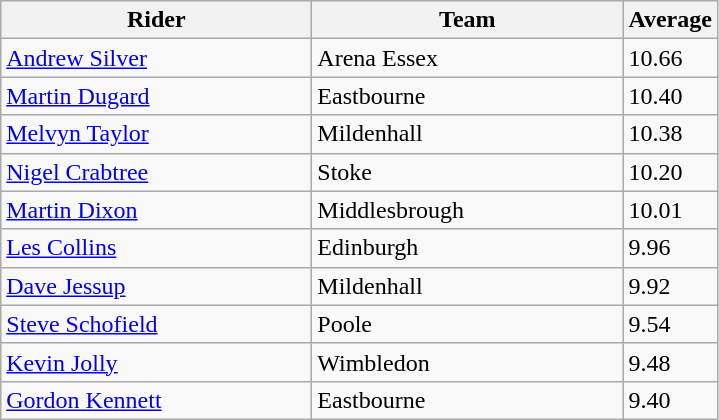<table class="wikitable" style="font-size: 100%">
<tr>
<th width=200>Rider</th>
<th width=200>Team</th>
<th width=40>Average</th>
</tr>
<tr>
<td align="left"><a href='#'>Andrew Silver</a></td>
<td>Arena Essex</td>
<td>10.66</td>
</tr>
<tr>
<td align="left"><a href='#'>Martin Dugard</a></td>
<td>Eastbourne</td>
<td>10.40</td>
</tr>
<tr>
<td align="left"><a href='#'>Melvyn Taylor</a></td>
<td>Mildenhall</td>
<td>10.38</td>
</tr>
<tr>
<td align="left"><a href='#'>Nigel Crabtree</a></td>
<td>Stoke</td>
<td>10.20</td>
</tr>
<tr>
<td align="left"><a href='#'>Martin Dixon</a></td>
<td>Middlesbrough</td>
<td>10.01</td>
</tr>
<tr>
<td align="left"><a href='#'>Les Collins</a></td>
<td>Edinburgh</td>
<td>9.96</td>
</tr>
<tr>
<td align="left"><a href='#'>Dave Jessup</a></td>
<td>Mildenhall</td>
<td>9.92</td>
</tr>
<tr>
<td align="left"><a href='#'>Steve Schofield</a></td>
<td>Poole</td>
<td>9.54</td>
</tr>
<tr>
<td align="left"><a href='#'>Kevin Jolly</a></td>
<td>Wimbledon</td>
<td>9.48</td>
</tr>
<tr>
<td align="left"><a href='#'>Gordon Kennett</a></td>
<td>Eastbourne</td>
<td>9.40</td>
</tr>
</table>
